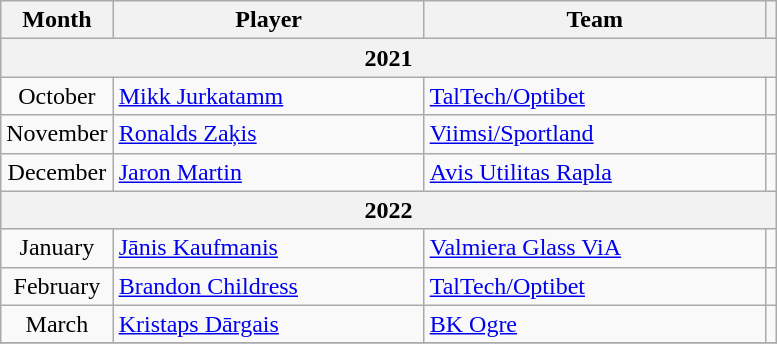<table class="wikitable" style="text-align: center;">
<tr>
<th>Month</th>
<th style="width:200px;">Player</th>
<th style="width:220px;">Team</th>
<th></th>
</tr>
<tr>
<th colspan=5>2021</th>
</tr>
<tr>
<td>October</td>
<td align="left"> <a href='#'>Mikk Jurkatamm</a></td>
<td align="left"> <a href='#'>TalTech/Optibet</a></td>
<td></td>
</tr>
<tr>
<td>November</td>
<td align="left"> <a href='#'>Ronalds Zaķis</a></td>
<td align="left"> <a href='#'>Viimsi/Sportland</a></td>
<td></td>
</tr>
<tr>
<td>December</td>
<td align="left"> <a href='#'>Jaron Martin</a></td>
<td align="left"> <a href='#'>Avis Utilitas Rapla</a></td>
<td></td>
</tr>
<tr>
<th colspan=5>2022</th>
</tr>
<tr>
<td>January</td>
<td align="left"> <a href='#'>Jānis Kaufmanis</a></td>
<td align="left"> <a href='#'>Valmiera Glass ViA</a></td>
<td></td>
</tr>
<tr>
<td>February</td>
<td align="left"> <a href='#'>Brandon Childress</a></td>
<td align="left"> <a href='#'>TalTech/Optibet</a></td>
<td></td>
</tr>
<tr>
<td>March</td>
<td align="left"> <a href='#'>Kristaps Dārgais</a></td>
<td align="left"> <a href='#'>BK Ogre</a></td>
<td></td>
</tr>
<tr>
</tr>
</table>
